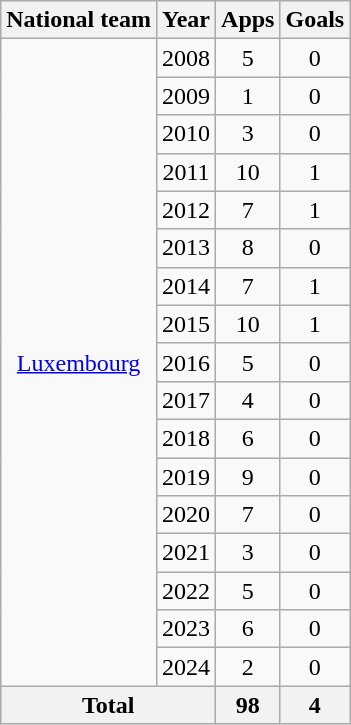<table class="wikitable" style="text-align:center">
<tr>
<th>National team</th>
<th>Year</th>
<th>Apps</th>
<th>Goals</th>
</tr>
<tr>
<td rowspan="17"><a href='#'>Luxembourg</a></td>
<td>2008</td>
<td>5</td>
<td>0</td>
</tr>
<tr>
<td>2009</td>
<td>1</td>
<td>0</td>
</tr>
<tr>
<td>2010</td>
<td>3</td>
<td>0</td>
</tr>
<tr>
<td>2011</td>
<td>10</td>
<td>1</td>
</tr>
<tr>
<td>2012</td>
<td>7</td>
<td>1</td>
</tr>
<tr>
<td>2013</td>
<td>8</td>
<td>0</td>
</tr>
<tr>
<td>2014</td>
<td>7</td>
<td>1</td>
</tr>
<tr>
<td>2015</td>
<td>10</td>
<td>1</td>
</tr>
<tr>
<td>2016</td>
<td>5</td>
<td>0</td>
</tr>
<tr>
<td>2017</td>
<td>4</td>
<td>0</td>
</tr>
<tr>
<td>2018</td>
<td>6</td>
<td>0</td>
</tr>
<tr>
<td>2019</td>
<td>9</td>
<td>0</td>
</tr>
<tr>
<td>2020</td>
<td>7</td>
<td>0</td>
</tr>
<tr>
<td>2021</td>
<td>3</td>
<td>0</td>
</tr>
<tr>
<td>2022</td>
<td>5</td>
<td>0</td>
</tr>
<tr>
<td>2023</td>
<td>6</td>
<td>0</td>
</tr>
<tr>
<td>2024</td>
<td>2</td>
<td>0</td>
</tr>
<tr>
<th colspan="2">Total</th>
<th>98</th>
<th>4</th>
</tr>
</table>
